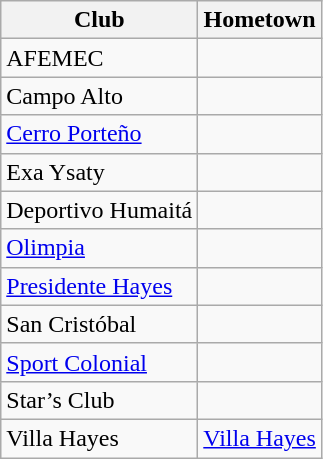<table class="wikitable sortable">
<tr>
<th>Club</th>
<th>Hometown</th>
</tr>
<tr>
<td>AFEMEC</td>
<td></td>
</tr>
<tr>
<td>Campo Alto</td>
<td></td>
</tr>
<tr>
<td><a href='#'>Cerro Porteño</a></td>
<td></td>
</tr>
<tr>
<td>Exa Ysaty</td>
<td></td>
</tr>
<tr>
<td>Deportivo Humaitá</td>
<td></td>
</tr>
<tr>
<td><a href='#'>Olimpia</a></td>
<td></td>
</tr>
<tr>
<td><a href='#'>Presidente Hayes</a></td>
<td></td>
</tr>
<tr>
<td>San Cristóbal</td>
<td></td>
</tr>
<tr>
<td><a href='#'>Sport Colonial</a></td>
<td></td>
</tr>
<tr>
<td>Star’s Club</td>
<td></td>
</tr>
<tr>
<td>Villa Hayes</td>
<td> <a href='#'>Villa Hayes</a></td>
</tr>
</table>
